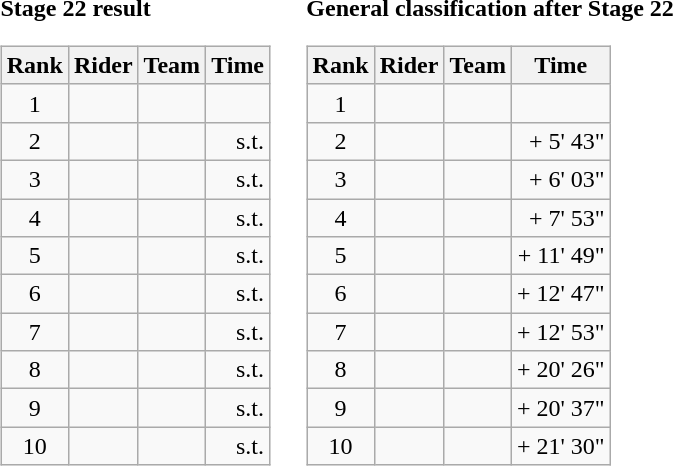<table>
<tr>
<td><strong>Stage 22 result</strong><br><table class="wikitable">
<tr>
<th scope="col">Rank</th>
<th scope="col">Rider</th>
<th scope="col">Team</th>
<th scope="col">Time</th>
</tr>
<tr>
<td style="text-align:center;">1</td>
<td></td>
<td></td>
<td style="text-align:right;"></td>
</tr>
<tr>
<td style="text-align:center;">2</td>
<td></td>
<td></td>
<td style="text-align:right;">s.t.</td>
</tr>
<tr>
<td style="text-align:center;">3</td>
<td></td>
<td></td>
<td style="text-align:right;">s.t.</td>
</tr>
<tr>
<td style="text-align:center;">4</td>
<td></td>
<td></td>
<td style="text-align:right;">s.t.</td>
</tr>
<tr>
<td style="text-align:center;">5</td>
<td></td>
<td></td>
<td style="text-align:right;">s.t.</td>
</tr>
<tr>
<td style="text-align:center;">6</td>
<td></td>
<td></td>
<td style="text-align:right;">s.t.</td>
</tr>
<tr>
<td style="text-align:center;">7</td>
<td></td>
<td></td>
<td style="text-align:right;">s.t.</td>
</tr>
<tr>
<td style="text-align:center;">8</td>
<td></td>
<td></td>
<td style="text-align:right;">s.t.</td>
</tr>
<tr>
<td style="text-align:center;">9</td>
<td></td>
<td></td>
<td style="text-align:right;">s.t.</td>
</tr>
<tr>
<td style="text-align:center;">10</td>
<td></td>
<td></td>
<td style="text-align:right;">s.t.</td>
</tr>
</table>
</td>
<td></td>
<td><strong>General classification after Stage 22</strong><br><table class="wikitable">
<tr>
<th scope="col">Rank</th>
<th scope="col">Rider</th>
<th scope="col">Team</th>
<th scope="col">Time</th>
</tr>
<tr>
<td style="text-align:center;">1</td>
<td></td>
<td></td>
<td style="text-align:right;"></td>
</tr>
<tr>
<td style="text-align:center;">2</td>
<td></td>
<td></td>
<td style="text-align:right;">+ 5' 43"</td>
</tr>
<tr>
<td style="text-align:center;">3</td>
<td></td>
<td></td>
<td style="text-align:right;">+ 6' 03"</td>
</tr>
<tr>
<td style="text-align:center;">4</td>
<td></td>
<td></td>
<td style="text-align:right;">+ 7' 53"</td>
</tr>
<tr>
<td style="text-align:center;">5</td>
<td></td>
<td></td>
<td style="text-align:right;">+ 11' 49"</td>
</tr>
<tr>
<td style="text-align:center;">6</td>
<td></td>
<td></td>
<td style="text-align:right;">+ 12' 47"</td>
</tr>
<tr>
<td style="text-align:center;">7</td>
<td></td>
<td></td>
<td style="text-align:right;">+ 12' 53"</td>
</tr>
<tr>
<td style="text-align:center;">8</td>
<td></td>
<td></td>
<td style="text-align:right;">+ 20' 26"</td>
</tr>
<tr>
<td style="text-align:center;">9</td>
<td></td>
<td></td>
<td style="text-align:right;">+ 20' 37"</td>
</tr>
<tr>
<td style="text-align:center;">10</td>
<td></td>
<td></td>
<td style="text-align:right;">+ 21' 30"</td>
</tr>
</table>
</td>
</tr>
</table>
